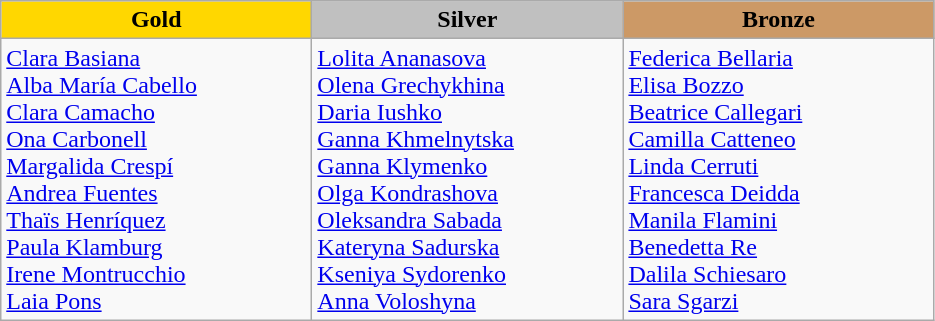<table class="wikitable" style="text-align:left">
<tr align="center">
<td width=200 bgcolor=gold><strong>Gold</strong></td>
<td width=200 bgcolor=silver><strong>Silver</strong></td>
<td width=200 bgcolor=CC9966><strong>Bronze</strong></td>
</tr>
<tr>
<td><a href='#'>Clara Basiana</a><br><a href='#'>Alba María Cabello</a><br><a href='#'>Clara Camacho</a><br><a href='#'>Ona Carbonell</a><br><a href='#'>Margalida Crespí</a><br><a href='#'>Andrea Fuentes</a><br><a href='#'>Thaïs Henríquez</a><br><a href='#'>Paula Klamburg</a><br><a href='#'>Irene Montrucchio</a><br><a href='#'>Laia Pons</a> <br> </td>
<td><a href='#'>Lolita Ananasova</a><br><a href='#'>Olena Grechykhina</a><br><a href='#'>Daria Iushko</a><br><a href='#'>Ganna Khmelnytska</a><br><a href='#'>Ganna Klymenko</a><br><a href='#'>Olga Kondrashova</a><br><a href='#'>Oleksandra Sabada</a><br><a href='#'>Kateryna Sadurska</a><br><a href='#'>Kseniya Sydorenko</a><br><a href='#'>Anna Voloshyna</a> <br> </td>
<td><a href='#'>Federica Bellaria</a><br><a href='#'>Elisa Bozzo</a><br><a href='#'>Beatrice Callegari</a><br><a href='#'>Camilla Catteneo</a><br><a href='#'>Linda Cerruti</a><br><a href='#'>Francesca Deidda</a><br><a href='#'>Manila Flamini</a><br><a href='#'>Benedetta Re</a><br><a href='#'>Dalila Schiesaro</a><br><a href='#'>Sara Sgarzi</a> <br> </td>
</tr>
</table>
